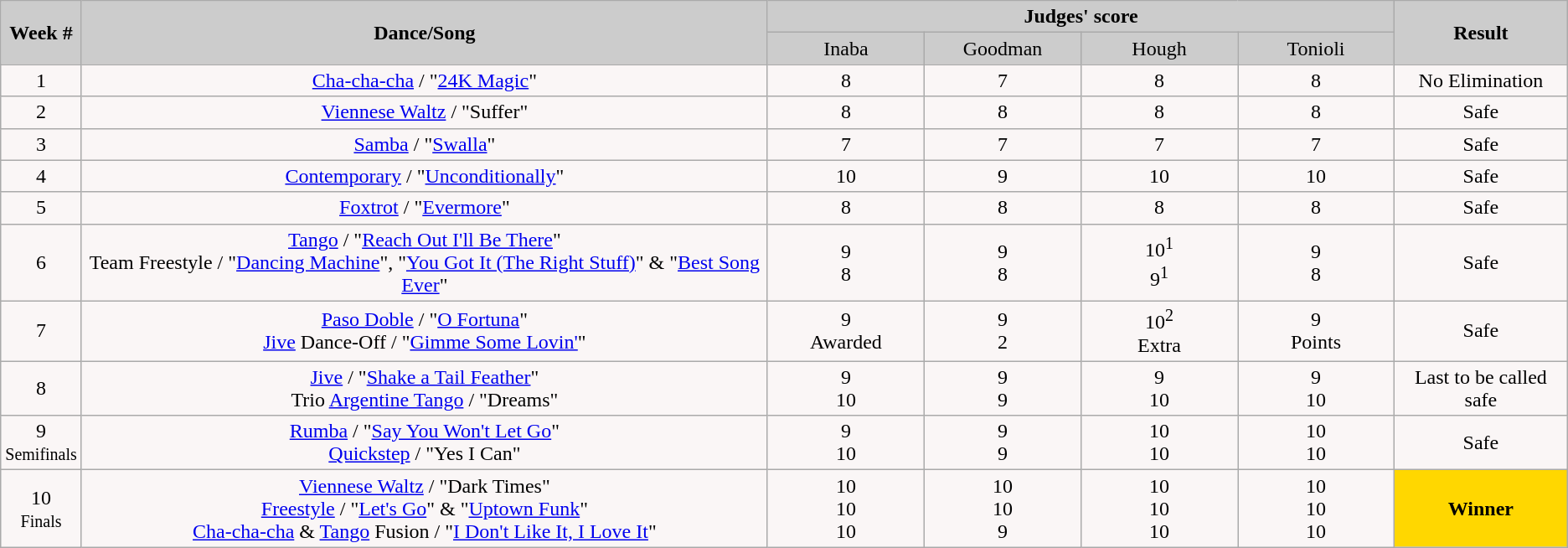<table class="wikitable">
<tr style="text-align:Center; background:#ccc;">
<td rowspan="2"><strong>Week #</strong></td>
<td rowspan="2"><strong>Dance/Song</strong></td>
<td colspan="4"><strong>Judges' score</strong></td>
<td rowspan="2"><strong>Result</strong></td>
</tr>
<tr style="text-align:center; background:#ccc;">
<td style="width:10%; ">Inaba</td>
<td style="width:10%; ">Goodman</td>
<td style="width:10%; ">Hough</td>
<td style="width:10%; ">Tonioli</td>
</tr>
<tr style="text-align:center; background:#faf6f6;">
<td>1</td>
<td><a href='#'>Cha-cha-cha</a> / "<a href='#'>24K Magic</a>"</td>
<td>8</td>
<td>7</td>
<td>8</td>
<td>8</td>
<td>No Elimination</td>
</tr>
<tr style="text-align:center; background:#faf6f6;">
<td>2</td>
<td><a href='#'>Viennese Waltz</a> / "Suffer"</td>
<td>8</td>
<td>8</td>
<td>8</td>
<td>8</td>
<td>Safe</td>
</tr>
<tr style="text-align:center; background:#faf6f6;">
<td>3</td>
<td><a href='#'>Samba</a> / "<a href='#'>Swalla</a>"</td>
<td>7</td>
<td>7</td>
<td>7</td>
<td>7</td>
<td>Safe</td>
</tr>
<tr style="text-align:center; background:#faf6f6;">
<td>4</td>
<td><a href='#'>Contemporary</a> / "<a href='#'>Unconditionally</a>"</td>
<td>10</td>
<td>9</td>
<td>10</td>
<td>10</td>
<td>Safe</td>
</tr>
<tr style="text-align:center; background:#faf6f6;">
<td>5</td>
<td><a href='#'>Foxtrot</a> / "<a href='#'>Evermore</a>"</td>
<td>8</td>
<td>8</td>
<td>8</td>
<td>8</td>
<td>Safe</td>
</tr>
<tr style="text-align:center; background:#faf6f6;">
<td>6</td>
<td><a href='#'>Tango</a> / "<a href='#'>Reach Out I'll Be There</a>" <br> Team Freestyle / "<a href='#'>Dancing Machine</a>", "<a href='#'>You Got It (The Right Stuff)</a>" & "<a href='#'>Best Song Ever</a>"</td>
<td>9<br>8</td>
<td>9<br>8</td>
<td>10<sup>1</sup><br>9<sup>1</sup></td>
<td>9<br>8</td>
<td>Safe</td>
</tr>
<tr style="text-align:center; background:#faf6f6;">
<td>7</td>
<td><a href='#'>Paso Doble</a> / "<a href='#'>O Fortuna</a>"<br> <a href='#'>Jive</a> Dance-Off / "<a href='#'>Gimme Some Lovin'</a>"</td>
<td>9<br>Awarded</td>
<td>9<br>2</td>
<td>10<sup>2</sup><br>Extra</td>
<td>9<br>Points</td>
<td>Safe</td>
</tr>
<tr style="text-align:center; background:#faf6f6;">
<td>8</td>
<td><a href='#'>Jive</a> / "<a href='#'>Shake a Tail Feather</a>" <br> Trio <a href='#'>Argentine Tango</a> / "Dreams"</td>
<td>9<br>10</td>
<td>9<br>9</td>
<td>9<br>10</td>
<td>9<br>10</td>
<td>Last to be called safe</td>
</tr>
<tr style="text-align:center; background:#faf6f6;">
<td>9<br><small>Semifinals</small></td>
<td><a href='#'>Rumba</a> / "<a href='#'>Say You Won't Let Go</a>" <br> <a href='#'>Quickstep</a> / "Yes I Can"</td>
<td>9<br>10</td>
<td>9<br>9</td>
<td>10<br>10</td>
<td>10<br>10</td>
<td>Safe</td>
</tr>
<tr style="text-align:center; background:#faf6f6;">
<td>10<br><small>Finals</small></td>
<td><a href='#'>Viennese Waltz</a> / "Dark Times" <br> <a href='#'>Freestyle</a> / "<a href='#'>Let's Go</a>" & "<a href='#'>Uptown Funk</a>" <br> <a href='#'>Cha-cha-cha</a> & <a href='#'>Tango</a> Fusion / "<a href='#'>I Don't Like It, I Love It</a>"</td>
<td>10<br>10<br>10</td>
<td>10<br>10<br>9</td>
<td>10<br>10<br>10</td>
<td>10<br>10<br>10</td>
<th style="background:gold;">Winner</th>
</tr>
</table>
